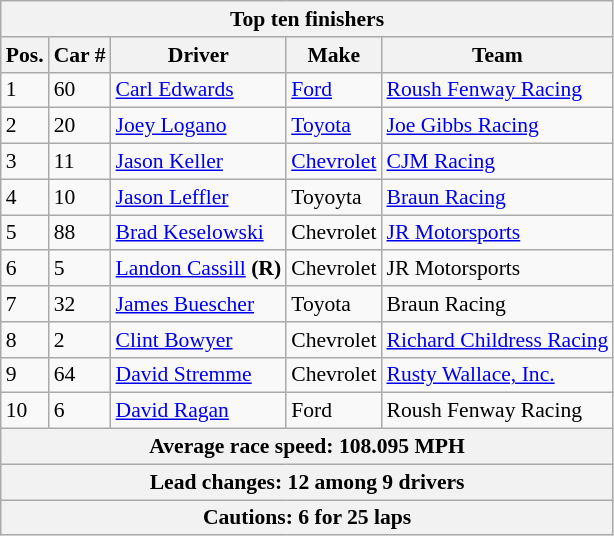<table class="wikitable" style="font-size: 90%;">
<tr>
<th colspan=9>Top ten finishers</th>
</tr>
<tr>
<th>Pos.</th>
<th>Car #</th>
<th>Driver</th>
<th>Make</th>
<th>Team</th>
</tr>
<tr>
<td>1</td>
<td>60</td>
<td><a href='#'>Carl Edwards</a></td>
<td><a href='#'>Ford</a></td>
<td><a href='#'>Roush Fenway Racing</a></td>
</tr>
<tr>
<td>2</td>
<td>20</td>
<td><a href='#'>Joey Logano</a></td>
<td><a href='#'>Toyota</a></td>
<td><a href='#'>Joe Gibbs Racing</a></td>
</tr>
<tr>
<td>3</td>
<td>11</td>
<td><a href='#'>Jason Keller</a></td>
<td><a href='#'>Chevrolet</a></td>
<td><a href='#'>CJM Racing</a></td>
</tr>
<tr>
<td>4</td>
<td>10</td>
<td><a href='#'>Jason Leffler</a></td>
<td>Toyoyta</td>
<td><a href='#'>Braun Racing</a></td>
</tr>
<tr>
<td>5</td>
<td>88</td>
<td><a href='#'>Brad Keselowski</a></td>
<td>Chevrolet</td>
<td><a href='#'>JR Motorsports</a></td>
</tr>
<tr>
<td>6</td>
<td>5</td>
<td><a href='#'>Landon Cassill</a> <strong>(R)</strong></td>
<td>Chevrolet</td>
<td>JR Motorsports</td>
</tr>
<tr>
<td>7</td>
<td>32</td>
<td><a href='#'>James Buescher</a></td>
<td>Toyota</td>
<td>Braun Racing</td>
</tr>
<tr>
<td>8</td>
<td>2</td>
<td><a href='#'>Clint Bowyer</a></td>
<td>Chevrolet</td>
<td><a href='#'>Richard Childress Racing</a></td>
</tr>
<tr>
<td>9</td>
<td>64</td>
<td><a href='#'>David Stremme</a></td>
<td>Chevrolet</td>
<td><a href='#'>Rusty Wallace, Inc.</a></td>
</tr>
<tr>
<td>10</td>
<td>6</td>
<td><a href='#'>David Ragan</a></td>
<td>Ford</td>
<td>Roush Fenway Racing</td>
</tr>
<tr>
<th colspan=9>Average race speed: 108.095 MPH</th>
</tr>
<tr>
<th colspan=9>Lead changes: 12 among 9 drivers</th>
</tr>
<tr>
<th colspan=9>Cautions: 6 for 25 laps</th>
</tr>
</table>
